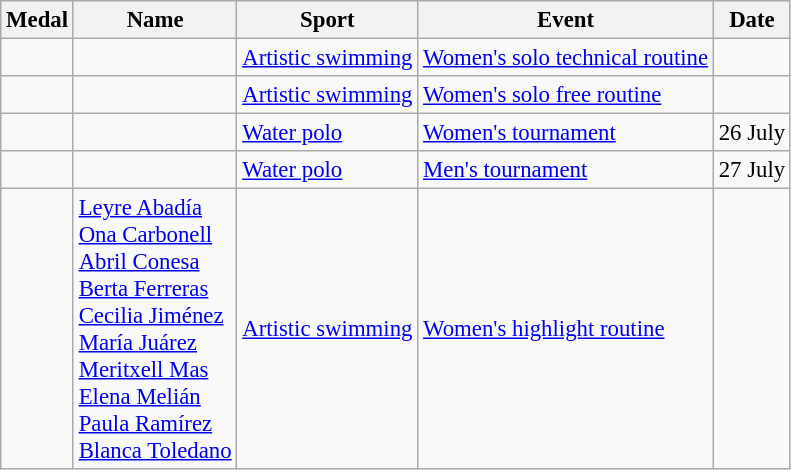<table class="wikitable sortable" style="font-size:95%">
<tr>
<th>Medal</th>
<th>Name</th>
<th>Sport</th>
<th>Event</th>
<th>Date</th>
</tr>
<tr>
<td></td>
<td></td>
<td><a href='#'>Artistic swimming</a></td>
<td><a href='#'>Women's solo technical routine</a></td>
<td></td>
</tr>
<tr>
<td></td>
<td></td>
<td><a href='#'>Artistic swimming</a></td>
<td><a href='#'>Women's solo free routine</a></td>
<td></td>
</tr>
<tr>
<td></td>
<td><br></td>
<td><a href='#'>Water polo</a></td>
<td><a href='#'>Women's tournament</a></td>
<td>26 July</td>
</tr>
<tr>
<td></td>
<td><br></td>
<td><a href='#'>Water polo</a></td>
<td><a href='#'>Men's tournament</a></td>
<td>27 July</td>
</tr>
<tr>
<td></td>
<td><a href='#'>Leyre Abadía</a><br><a href='#'>Ona Carbonell</a><br><a href='#'>Abril Conesa</a><br><a href='#'>Berta Ferreras</a><br><a href='#'>Cecilia Jiménez</a><br><a href='#'>María Juárez</a><br><a href='#'>Meritxell Mas</a><br><a href='#'>Elena Melián</a><br><a href='#'>Paula Ramírez</a><br><a href='#'>Blanca Toledano</a></td>
<td><a href='#'>Artistic swimming</a></td>
<td><a href='#'>Women's highlight routine</a></td>
<td></td>
</tr>
</table>
